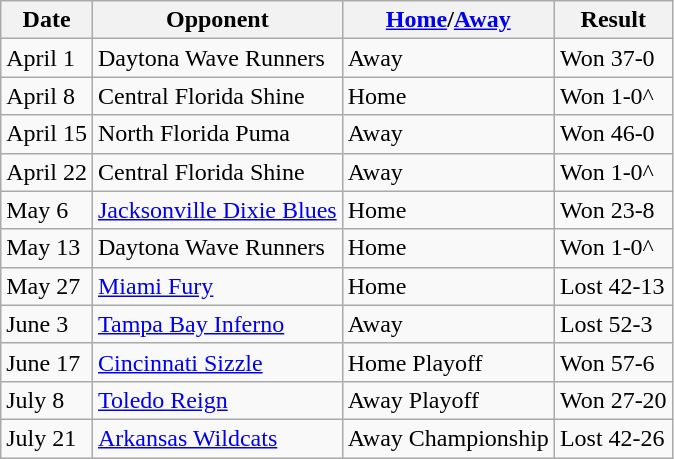<table class="wikitable">
<tr>
<th>Date</th>
<th>Opponent</th>
<th><a href='#'>Home</a>/<a href='#'>Away</a></th>
<th>Result</th>
</tr>
<tr>
<td>April 1</td>
<td>Daytona Wave Runners</td>
<td>Away</td>
<td>Won 37-0</td>
</tr>
<tr>
<td>April 8</td>
<td>Central Florida Shine</td>
<td>Home</td>
<td>Won 1-0^</td>
</tr>
<tr>
<td>April 15</td>
<td>North Florida Puma</td>
<td>Away</td>
<td>Won 46-0</td>
</tr>
<tr>
<td>April 22</td>
<td>Central Florida Shine</td>
<td>Away</td>
<td>Won 1-0^</td>
</tr>
<tr>
<td>May 6</td>
<td><a href='#'>Jacksonville Dixie Blues</a></td>
<td>Home</td>
<td>Won 23-8</td>
</tr>
<tr>
<td>May 13</td>
<td>Daytona Wave Runners</td>
<td>Home</td>
<td>Won 1-0^</td>
</tr>
<tr>
<td>May 27</td>
<td><a href='#'>Miami Fury</a></td>
<td>Home</td>
<td>Lost 42-13</td>
</tr>
<tr>
<td>June 3</td>
<td><a href='#'>Tampa Bay Inferno</a></td>
<td>Away</td>
<td>Lost 52-3</td>
</tr>
<tr>
<td>June 17</td>
<td><a href='#'>Cincinnati Sizzle</a></td>
<td>Home Playoff</td>
<td>Won 57-6</td>
</tr>
<tr>
<td>July 8</td>
<td><a href='#'>Toledo Reign</a></td>
<td>Away Playoff</td>
<td>Won 27-20</td>
</tr>
<tr>
<td>July 21</td>
<td><a href='#'>Arkansas Wildcats</a></td>
<td>Away Championship</td>
<td>Lost 42-26</td>
</tr>
</table>
